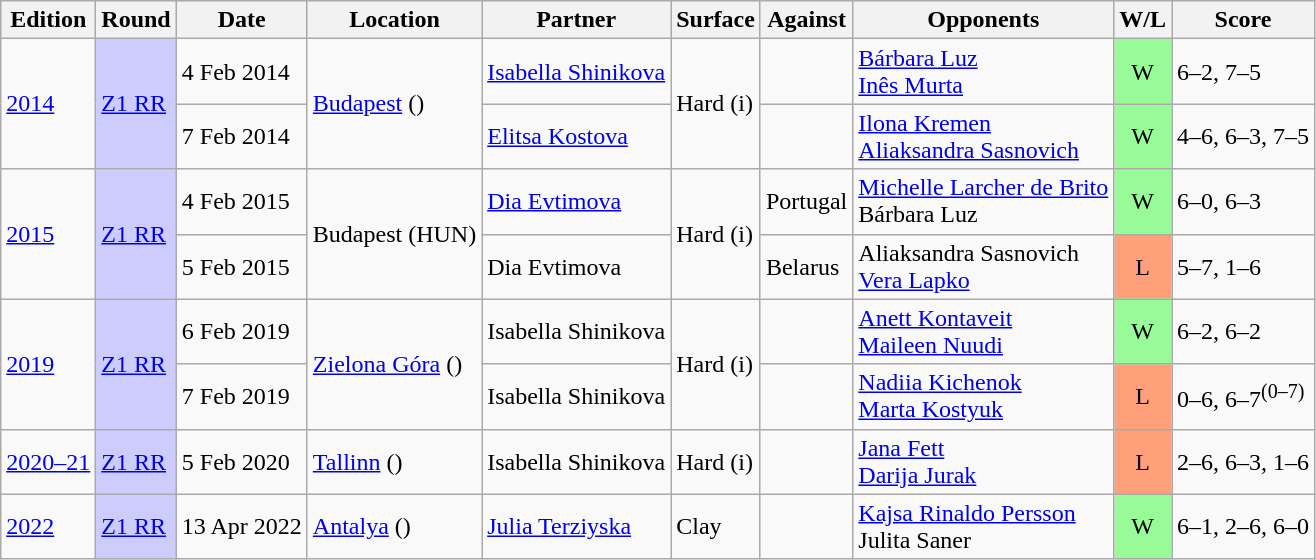<table class="wikitable">
<tr>
<th>Edition</th>
<th>Round</th>
<th>Date</th>
<th>Location</th>
<th>Partner</th>
<th>Surface</th>
<th>Against</th>
<th>Opponents</th>
<th>W/L</th>
<th>Score</th>
</tr>
<tr>
<td rowspan=2><a href='#'>2014</a></td>
<td bgcolor=#ccf rowspan=2><a href='#'>Z1 RR</a></td>
<td>4 Feb 2014</td>
<td rowspan="2"><a href='#'>Budapest</a> ()</td>
<td><a href='#'>Isabella Shinikova</a></td>
<td rowspan=2>Hard (i)</td>
<td></td>
<td><a href='#'>Bárbara Luz</a> <br> <a href='#'>Inês Murta</a></td>
<td bgcolor=#98FB98 align=center>W</td>
<td>6–2, 7–5</td>
</tr>
<tr>
<td>7 Feb 2014</td>
<td><a href='#'>Elitsa Kostova</a></td>
<td></td>
<td><a href='#'>Ilona Kremen</a> <br> <a href='#'>Aliaksandra Sasnovich</a></td>
<td bgcolor=#98FB98 align=center>W</td>
<td>4–6, 6–3, 7–5</td>
</tr>
<tr>
<td rowspan=2><a href='#'>2015</a></td>
<td bgcolor=#ccf rowspan=2><a href='#'>Z1 RR</a></td>
<td>4 Feb 2015</td>
<td rowspan="2">Budapest (HUN)</td>
<td><a href='#'>Dia Evtimova</a></td>
<td rowspan=2>Hard (i)</td>
<td> Portugal</td>
<td><a href='#'>Michelle Larcher de Brito</a> <br> Bárbara Luz</td>
<td bgcolor=#98FB98 align=center>W</td>
<td>6–0, 6–3</td>
</tr>
<tr>
<td>5 Feb 2015</td>
<td>Dia Evtimova</td>
<td> Belarus</td>
<td>Aliaksandra Sasnovich <br> <a href='#'>Vera Lapko</a></td>
<td bgcolor=#FFA07A align=center>L</td>
<td>5–7, 1–6</td>
</tr>
<tr>
<td rowspan=2><a href='#'>2019</a></td>
<td bgcolor=#ccf rowspan=2><a href='#'>Z1 RR</a></td>
<td>6 Feb 2019</td>
<td rowspan="2"><a href='#'>Zielona Góra</a> ()</td>
<td>Isabella Shinikova</td>
<td rowspan=2>Hard (i)</td>
<td></td>
<td><a href='#'>Anett Kontaveit</a> <br> <a href='#'>Maileen Nuudi</a></td>
<td bgcolor=#98FB98 align=center>W</td>
<td>6–2, 6–2</td>
</tr>
<tr>
<td>7 Feb 2019</td>
<td>Isabella Shinikova</td>
<td></td>
<td><a href='#'>Nadiia Kichenok</a> <br>  <a href='#'>Marta Kostyuk</a></td>
<td bgcolor=#FFA07A align=center>L</td>
<td>0–6, 6–7<sup>(0–7)</sup></td>
</tr>
<tr>
<td><a href='#'>2020–21</a></td>
<td bgcolor=#ccf><a href='#'>Z1 RR</a></td>
<td>5 Feb 2020</td>
<td><a href='#'>Tallinn</a> ()</td>
<td>Isabella Shinikova</td>
<td>Hard (i)</td>
<td></td>
<td><a href='#'>Jana Fett</a> <br> <a href='#'>Darija Jurak</a></td>
<td bgcolor=#FFA07A align=center>L</td>
<td>2–6, 6–3, 1–6</td>
</tr>
<tr>
<td><a href='#'>2022</a></td>
<td bgcolor=#ccf><a href='#'>Z1 RR</a></td>
<td>13 Apr 2022</td>
<td><a href='#'>Antalya</a> ()</td>
<td><a href='#'>Julia Terziyska</a></td>
<td>Clay</td>
<td></td>
<td><a href='#'>Kajsa Rinaldo Persson</a> <br> Julita Saner</td>
<td bgcolor=#98FB98 align=center>W</td>
<td>6–1, 2–6, 6–0</td>
</tr>
</table>
